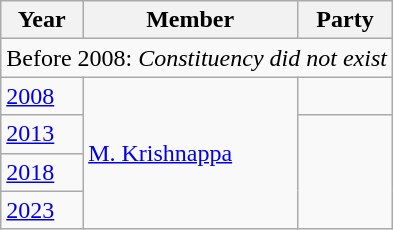<table class="wikitable sortable">
<tr>
<th>Year</th>
<th>Member</th>
<th colspan=2>Party</th>
</tr>
<tr>
<td colspan=4>Before 2008: <em>Constituency did not exist</em></td>
</tr>
<tr>
<td><a href='#'>2008</a></td>
<td rowspan=4><a href='#'>M. Krishnappa</a></td>
<td></td>
</tr>
<tr>
<td><a href='#'>2013</a></td>
</tr>
<tr>
<td><a href='#'>2018</a></td>
</tr>
<tr>
<td><a href='#'>2023</a></td>
</tr>
</table>
